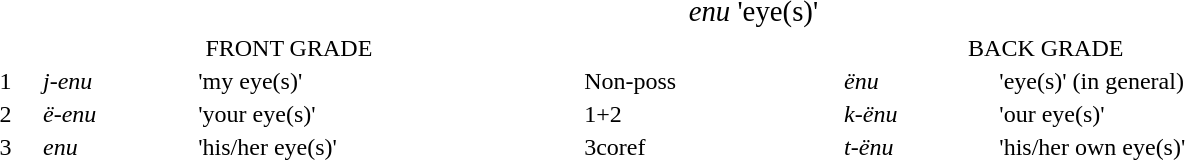<table width=80%>
<tr>
<td colspan=8 style="text-align:center;"><big><em>enu</em> 'eye(s)'</big></td>
</tr>
<tr>
<td colspan=3 style="text-align:center;">FRONT GRADE</td>
<td colspan=3 style="text-align:center;">BACK GRADE</td>
</tr>
<tr>
<td>1</td>
<td><em>j-enu</em></td>
<td>'my eye(s)'</td>
<td>Non-poss</td>
<td><em>ënu</em></td>
<td>'eye(s)' (in general)</td>
</tr>
<tr>
<td>2</td>
<td><em>ë-enu</em></td>
<td>'your eye(s)'</td>
<td>1+2</td>
<td><em>k-ënu</em></td>
<td>'our eye(s)'</td>
</tr>
<tr>
<td>3</td>
<td><em>enu</em></td>
<td>'his/her eye(s)'</td>
<td>3coref</td>
<td><em>t-ënu</em></td>
<td>'his/her own eye(s)'</td>
</tr>
</table>
